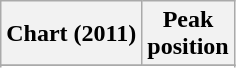<table class="wikitable sortable plainrowheaders">
<tr>
<th>Chart (2011)</th>
<th>Peak<br>position</th>
</tr>
<tr>
</tr>
<tr>
</tr>
</table>
